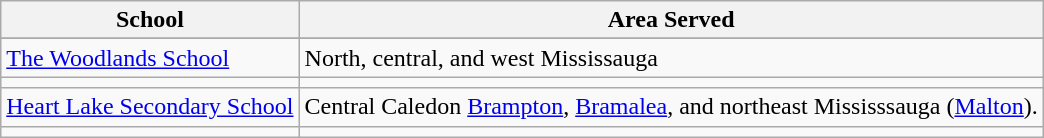<table class="wikitable">
<tr>
<th>School</th>
<th>Area Served</th>
</tr>
<tr>
</tr>
<tr>
<td><a href='#'>The Woodlands School</a></td>
<td>North, central, and west Mississauga</td>
</tr>
<tr>
<td></td>
</tr>
<tr>
<td><a href='#'>Heart Lake Secondary School</a></td>
<td>Central Caledon <a href='#'>Brampton</a>, <a href='#'>Bramalea</a>, and northeast Mississsauga (<a href='#'>Malton</a>).</td>
</tr>
<tr>
<td></td>
</tr>
</table>
